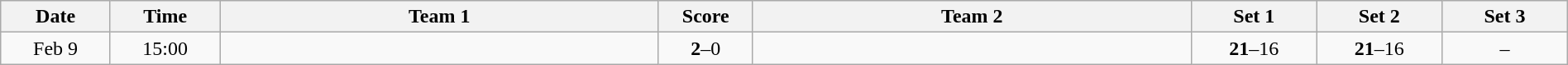<table class="wikitable" width="100%">
<tr>
<th style="width:7%">Date</th>
<th style="width:7%">Time</th>
<th style="width:28%">Team 1</th>
<th style="width:6%">Score</th>
<th style="width:28%">Team 2</th>
<th style="width:8%">Set 1</th>
<th style="width:8%">Set 2</th>
<th style="width:8%">Set 3</th>
</tr>
<tr>
<td style="text-align:center">Feb 9</td>
<td style="text-align:center">15:00</td>
<td style="text-align:right"></td>
<td style="text-align:center"><strong>2</strong>–0</td>
<td style="text-align:left"></td>
<td style="text-align:center"><strong>21</strong>–16</td>
<td style="text-align:center"><strong>21</strong>–16</td>
<td style="text-align:center">–</td>
</tr>
</table>
